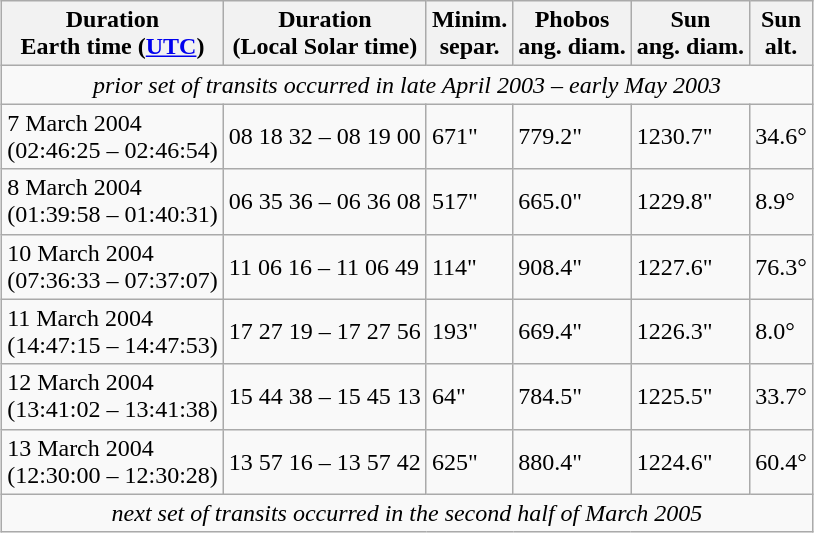<table class="wikitable" style="margin:1em auto;">
<tr>
<th>Duration<br>Earth time (<a href='#'>UTC</a>)</th>
<th>Duration<br>(Local Solar time)</th>
<th>Minim.<br>separ.</th>
<th>Phobos<br>ang. diam.</th>
<th>Sun<br>ang. diam.</th>
<th>Sun<br>alt.</th>
</tr>
<tr>
<td colspan="6" align="center"><em>prior set of transits occurred in late April 2003 – early May 2003</em></td>
</tr>
<tr>
<td>7 March 2004<br>(02:46:25 – 02:46:54)</td>
<td>08 18 32 – 08 19 00</td>
<td>671"</td>
<td>779.2"</td>
<td>1230.7"</td>
<td>34.6°</td>
</tr>
<tr>
<td>8 March 2004<br>(01:39:58 – 01:40:31)</td>
<td>06 35 36 – 06 36 08</td>
<td>517"</td>
<td>665.0"</td>
<td>1229.8"</td>
<td>8.9°</td>
</tr>
<tr>
<td>10 March 2004<br>(07:36:33 – 07:37:07)</td>
<td>11 06 16 – 11 06 49</td>
<td>114"</td>
<td>908.4"</td>
<td>1227.6"</td>
<td>76.3°</td>
</tr>
<tr>
<td>11 March 2004<br>(14:47:15 – 14:47:53)</td>
<td>17 27 19 – 17 27 56</td>
<td>193"</td>
<td>669.4"</td>
<td>1226.3"</td>
<td>8.0°</td>
</tr>
<tr>
<td>12 March 2004<br>(13:41:02 – 13:41:38)</td>
<td>15 44 38 – 15 45 13</td>
<td>64"</td>
<td>784.5"</td>
<td>1225.5"</td>
<td>33.7°</td>
</tr>
<tr>
<td>13 March 2004<br>(12:30:00 – 12:30:28)</td>
<td>13 57 16 – 13 57 42</td>
<td>625"</td>
<td>880.4"</td>
<td>1224.6"</td>
<td>60.4°</td>
</tr>
<tr>
<td colspan="6" align="center"><em>next set of transits occurred in the second half of March 2005</em></td>
</tr>
</table>
